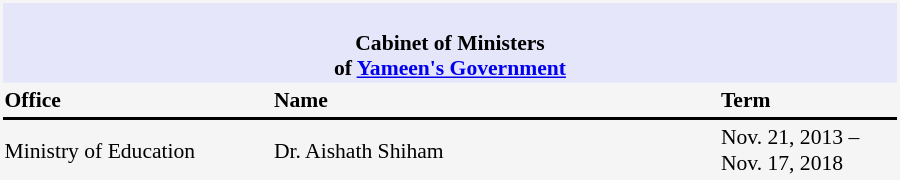<table class="toccolours" data-darkreader-inline-bgcolor="" data-darkreader-inline-bgimage="" style="float:auto; font-size:90%; width:600px; background:#f5f5f5;">
<tr>
<th colspan="3" data-darkreader-inline-bgcolor="" data-darkreader-inline-bgimage="" style="background:lavender;"><div> </div><span>Cabinet of Ministers</span><br><span>of <a href='#'>Yameen's Government</a></span></th>
</tr>
<tr style="font-weight:bold;">
<td style="width:30%;">Office</td>
<td>Name</td>
<td style="width:20%;">Term</td>
</tr>
<tr>
<th colspan="3" data-darkreader-inline-bgcolor="" data-darkreader-inline-bgimage="" style="background:#000;"></th>
</tr>
<tr>
<td>Ministry of Education</td>
<td>Dr. Aishath Shiham</td>
<td>Nov. 21, 2013 – Nov. 17, 2018</td>
</tr>
</table>
